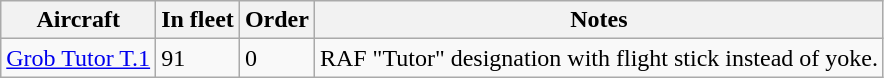<table class="wikitable">
<tr>
<th>Aircraft</th>
<th>In fleet</th>
<th>Order</th>
<th>Notes</th>
</tr>
<tr>
<td><a href='#'>Grob Tutor T.1</a></td>
<td>91</td>
<td>0</td>
<td>RAF "Tutor" designation with flight stick instead of yoke.</td>
</tr>
</table>
